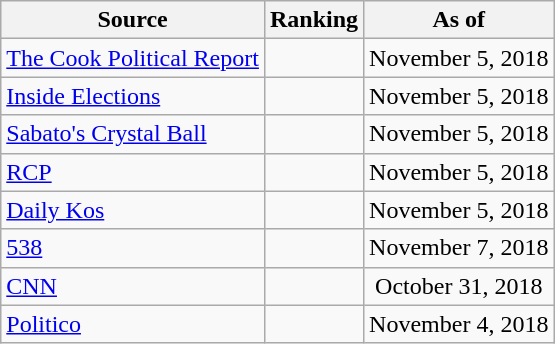<table class="wikitable" style="text-align:center">
<tr>
<th>Source</th>
<th>Ranking</th>
<th>As of</th>
</tr>
<tr>
<td align=left><a href='#'>The Cook Political Report</a></td>
<td></td>
<td>November 5, 2018</td>
</tr>
<tr>
<td align=left><a href='#'>Inside Elections</a></td>
<td></td>
<td>November 5, 2018</td>
</tr>
<tr>
<td align=left><a href='#'>Sabato's Crystal Ball</a></td>
<td></td>
<td>November 5, 2018</td>
</tr>
<tr>
<td align="left"><a href='#'>RCP</a></td>
<td></td>
<td>November 5, 2018</td>
</tr>
<tr>
<td align="left"><a href='#'>Daily Kos</a></td>
<td></td>
<td>November 5, 2018</td>
</tr>
<tr>
<td align="left"><a href='#'>538</a></td>
<td></td>
<td>November 7, 2018</td>
</tr>
<tr>
<td align="left"><a href='#'>CNN</a></td>
<td></td>
<td>October 31, 2018</td>
</tr>
<tr>
<td align="left"><a href='#'>Politico</a></td>
<td></td>
<td>November 4, 2018</td>
</tr>
</table>
